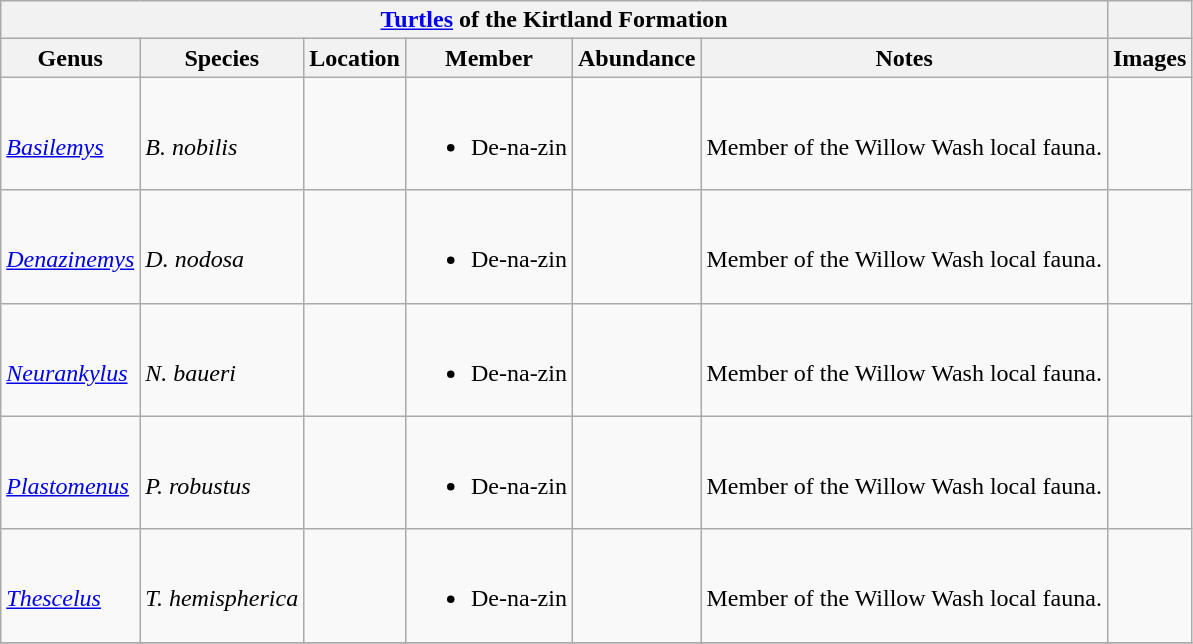<table class="wikitable" align="center">
<tr>
<th colspan="6" align="center"><strong><a href='#'>Turtles</a> of the Kirtland Formation</strong></th>
<th></th>
</tr>
<tr>
<th>Genus</th>
<th>Species</th>
<th>Location</th>
<th>Member</th>
<th>Abundance</th>
<th>Notes</th>
<th>Images<br></th>
</tr>
<tr>
<td><br><em><a href='#'>Basilemys</a></em></td>
<td><br><em>B. nobilis</em></td>
<td></td>
<td><br><ul><li>De-na-zin</li></ul></td>
<td></td>
<td><br>Member of the Willow Wash local fauna.</td>
<td></td>
</tr>
<tr>
<td><br><em><a href='#'>Denazinemys</a></em></td>
<td><br><em>D. nodosa</em></td>
<td></td>
<td><br><ul><li>De-na-zin</li></ul></td>
<td></td>
<td><br>Member of the Willow Wash local fauna.</td>
<td></td>
</tr>
<tr>
<td><br><em><a href='#'>Neurankylus</a></em></td>
<td><br><em>N. baueri</em></td>
<td></td>
<td><br><ul><li>De-na-zin</li></ul></td>
<td></td>
<td><br>Member of the Willow Wash local fauna.</td>
<td></td>
</tr>
<tr>
<td><br><em><a href='#'>Plastomenus</a></em></td>
<td><br><em>P. robustus</em></td>
<td></td>
<td><br><ul><li>De-na-zin</li></ul></td>
<td></td>
<td><br>Member of the Willow Wash local fauna.</td>
<td></td>
</tr>
<tr>
<td><br><em><a href='#'>Thescelus</a></em></td>
<td><br><em>T. hemispherica</em></td>
<td></td>
<td><br><ul><li>De-na-zin</li></ul></td>
<td></td>
<td><br>Member of the Willow Wash local fauna.</td>
<td></td>
</tr>
<tr>
</tr>
</table>
